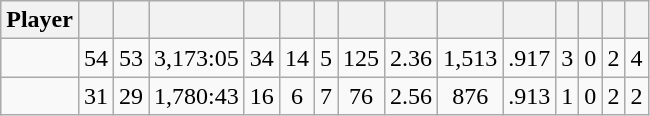<table class="wikitable sortable" style="text-align:center;">
<tr>
<th>Player</th>
<th></th>
<th></th>
<th></th>
<th></th>
<th></th>
<th></th>
<th></th>
<th></th>
<th></th>
<th></th>
<th></th>
<th></th>
<th></th>
<th></th>
</tr>
<tr>
<td style=white-space:nowrap></td>
<td>54</td>
<td>53</td>
<td>3,173:05</td>
<td>34</td>
<td>14</td>
<td>5</td>
<td>125</td>
<td>2.36</td>
<td>1,513</td>
<td>.917</td>
<td>3</td>
<td>0</td>
<td>2</td>
<td>4</td>
</tr>
<tr>
<td style=white-space:nowrap></td>
<td>31</td>
<td>29</td>
<td>1,780:43</td>
<td>16</td>
<td>6</td>
<td>7</td>
<td>76</td>
<td>2.56</td>
<td>876</td>
<td>.913</td>
<td>1</td>
<td>0</td>
<td>2</td>
<td>2</td>
</tr>
</table>
